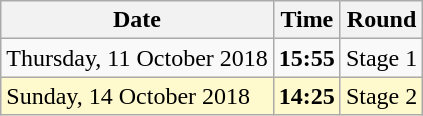<table class="wikitable">
<tr>
<th>Date</th>
<th>Time</th>
<th>Round</th>
</tr>
<tr>
<td>Thursday, 11 October 2018</td>
<td><strong>15:55</strong></td>
<td>Stage 1</td>
</tr>
<tr>
<td style=background:lemonchiffon>Sunday, 14 October 2018</td>
<td style=background:lemonchiffon><strong>14:25</strong></td>
<td style=background:lemonchiffon>Stage   2</td>
</tr>
</table>
